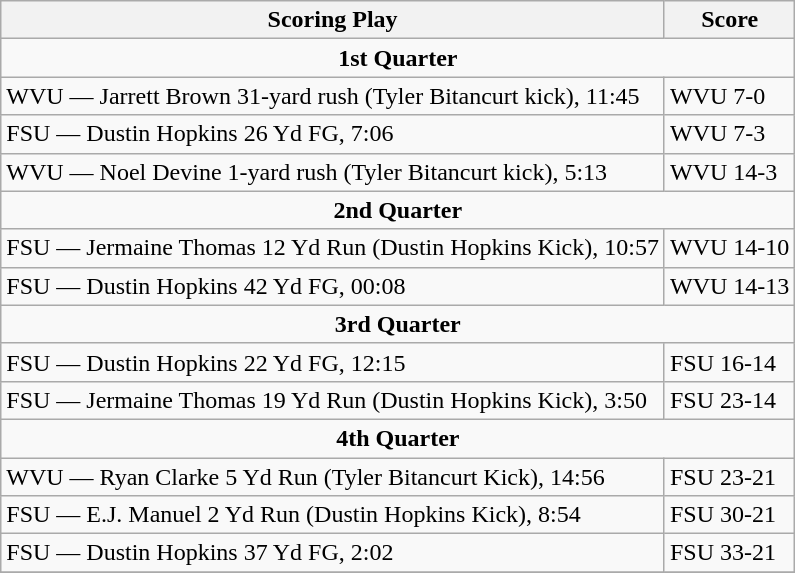<table class="wikitable">
<tr>
<th>Scoring Play</th>
<th>Score</th>
</tr>
<tr>
<td colspan="4" align="center"><strong>1st Quarter</strong></td>
</tr>
<tr>
<td>WVU — Jarrett Brown 31-yard rush (Tyler Bitancurt kick), 11:45</td>
<td>WVU 7-0</td>
</tr>
<tr>
<td>FSU — Dustin Hopkins 26 Yd FG, 7:06</td>
<td>WVU 7-3</td>
</tr>
<tr>
<td>WVU — Noel Devine 1-yard rush (Tyler Bitancurt kick), 5:13</td>
<td>WVU 14-3</td>
</tr>
<tr>
<td colspan="4" align="center"><strong>2nd Quarter</strong></td>
</tr>
<tr>
<td>FSU — Jermaine Thomas 12 Yd Run (Dustin Hopkins Kick), 10:57</td>
<td>WVU 14-10</td>
</tr>
<tr>
<td>FSU — Dustin Hopkins 42 Yd FG, 00:08</td>
<td>WVU 14-13</td>
</tr>
<tr>
<td colspan="4" align="center"><strong>3rd Quarter</strong></td>
</tr>
<tr>
<td>FSU — Dustin Hopkins 22 Yd FG, 12:15</td>
<td>FSU 16-14</td>
</tr>
<tr>
<td>FSU — Jermaine Thomas 19 Yd Run (Dustin Hopkins Kick), 3:50</td>
<td>FSU 23-14</td>
</tr>
<tr>
<td colspan="4" align="center"><strong>4th Quarter</strong></td>
</tr>
<tr>
<td>WVU — Ryan Clarke 5 Yd Run (Tyler Bitancurt Kick), 14:56</td>
<td>FSU 23-21</td>
</tr>
<tr>
<td>FSU — E.J. Manuel 2 Yd Run (Dustin Hopkins Kick), 8:54</td>
<td>FSU 30-21</td>
</tr>
<tr>
<td>FSU — Dustin Hopkins 37 Yd FG, 2:02</td>
<td>FSU 33-21</td>
</tr>
<tr>
</tr>
</table>
